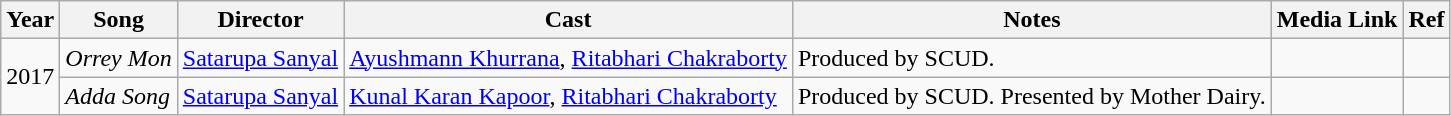<table class="wikitable sortable">
<tr style="text-align:center;">
<th>Year</th>
<th>Song</th>
<th>Director</th>
<th>Cast</th>
<th>Notes</th>
<th>Media Link</th>
<th>Ref</th>
</tr>
<tr>
<td rowspan="2">2017</td>
<td><em>Orrey Mon</em></td>
<td><a href='#'>Satarupa Sanyal</a></td>
<td><a href='#'>Ayushmann Khurrana</a>, <a href='#'>Ritabhari Chakraborty</a></td>
<td>Produced by SCUD.</td>
<td></td>
<td></td>
</tr>
<tr>
<td><em>Adda Song</em></td>
<td><a href='#'>Satarupa Sanyal</a></td>
<td><a href='#'>Kunal Karan Kapoor</a>, <a href='#'>Ritabhari Chakraborty</a></td>
<td>Produced by SCUD. Presented by Mother Dairy.</td>
<td></td>
<td></td>
</tr>
</table>
